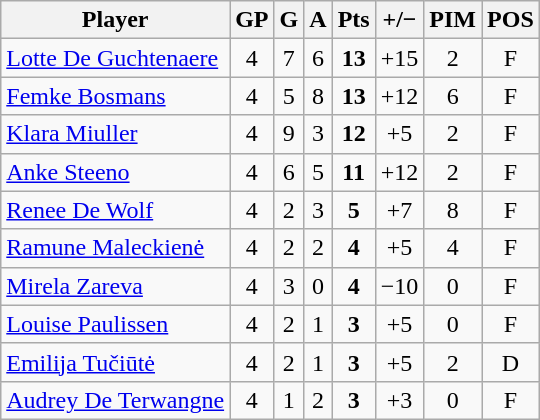<table class="wikitable sortable" style="text-align:center;">
<tr>
<th>Player</th>
<th>GP</th>
<th>G</th>
<th>A</th>
<th>Pts</th>
<th>+/−</th>
<th>PIM</th>
<th>POS</th>
</tr>
<tr>
<td style="text-align:left;"> <a href='#'>Lotte De Guchtenaere</a></td>
<td>4</td>
<td>7</td>
<td>6</td>
<td><strong>13</strong></td>
<td>+15</td>
<td>2</td>
<td>F</td>
</tr>
<tr>
<td style="text-align:left;"> <a href='#'>Femke Bosmans</a></td>
<td>4</td>
<td>5</td>
<td>8</td>
<td><strong>13</strong></td>
<td>+12</td>
<td>6</td>
<td>F</td>
</tr>
<tr>
<td style="text-align:left;"> <a href='#'>Klara Miuller</a></td>
<td>4</td>
<td>9</td>
<td>3</td>
<td><strong>12</strong></td>
<td>+5</td>
<td>2</td>
<td>F</td>
</tr>
<tr>
<td style="text-align:left;"> <a href='#'>Anke Steeno</a></td>
<td>4</td>
<td>6</td>
<td>5</td>
<td><strong>11</strong></td>
<td>+12</td>
<td>2</td>
<td>F</td>
</tr>
<tr>
<td style="text-align:left;"> <a href='#'>Renee De Wolf</a></td>
<td>4</td>
<td>2</td>
<td>3</td>
<td><strong>5</strong></td>
<td>+7</td>
<td>8</td>
<td>F</td>
</tr>
<tr>
<td style="text-align:left;"> <a href='#'>Ramune Maleckienė</a></td>
<td>4</td>
<td>2</td>
<td>2</td>
<td><strong>4</strong></td>
<td>+5</td>
<td>4</td>
<td>F</td>
</tr>
<tr>
<td style="text-align:left;"> <a href='#'>Mirela Zareva</a></td>
<td>4</td>
<td>3</td>
<td>0</td>
<td><strong>4</strong></td>
<td>−10</td>
<td>0</td>
<td>F</td>
</tr>
<tr>
<td style="text-align:left;"> <a href='#'>Louise Paulissen</a></td>
<td>4</td>
<td>2</td>
<td>1</td>
<td><strong>3</strong></td>
<td>+5</td>
<td>0</td>
<td>F</td>
</tr>
<tr>
<td style="text-align:left;"> <a href='#'>Emilija Tučiūtė</a></td>
<td>4</td>
<td>2</td>
<td>1</td>
<td><strong>3</strong></td>
<td>+5</td>
<td>2</td>
<td>D</td>
</tr>
<tr>
<td style="text-align:left;"> <a href='#'>Audrey De Terwangne</a></td>
<td>4</td>
<td>1</td>
<td>2</td>
<td><strong>3</strong></td>
<td>+3</td>
<td>0</td>
<td>F</td>
</tr>
</table>
